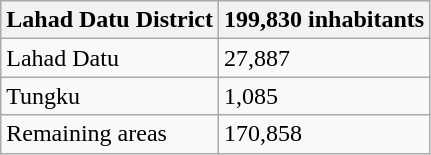<table class="wikitable">
<tr>
<th class="hintergrundfarbe6">Lahad Datu District</th>
<th class="hintergrundfarbe6">199,830 inhabitants</th>
</tr>
<tr>
<td>Lahad Datu</td>
<td>27,887</td>
</tr>
<tr>
<td>Tungku</td>
<td>1,085</td>
</tr>
<tr>
<td>Remaining areas</td>
<td>170,858</td>
</tr>
</table>
